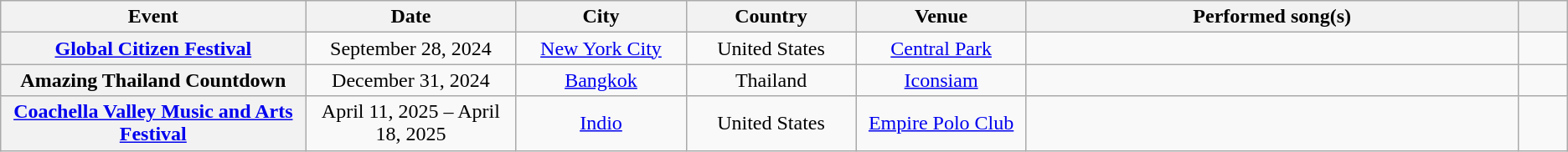<table class="wikitable plainrowheaders" style="text-align:center;">
<tr>
<th scope="col">Event</th>
<th scope="col" style="width:10em">Date</th>
<th scope="col" style="width:8em;">City</th>
<th scope="col" style="width:8em;">Country</th>
<th scope="col" style="width:8em">Venue</th>
<th scope="col" style="width:24em;">Performed song(s)</th>
<th scope="col" style="width:2em"></th>
</tr>
<tr>
<th scope="row"><a href='#'>Global Citizen Festival</a></th>
<td>September 28, 2024</td>
<td><a href='#'>New York City</a></td>
<td>United States</td>
<td><a href='#'>Central Park</a></td>
<td></td>
<td></td>
</tr>
<tr>
<th scope="row">Amazing Thailand Countdown</th>
<td>December 31, 2024</td>
<td><a href='#'>Bangkok</a></td>
<td>Thailand</td>
<td><a href='#'>Iconsiam</a></td>
<td></td>
<td></td>
</tr>
<tr>
<th scope="row"><a href='#'>Coachella Valley Music and Arts Festival</a></th>
<td>April 11, 2025 – April 18, 2025</td>
<td><a href='#'>Indio</a></td>
<td>United States</td>
<td><a href='#'>Empire Polo Club</a></td>
<td></td>
<td></td>
</tr>
</table>
